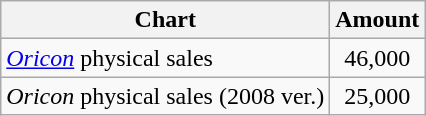<table class="wikitable">
<tr>
<th>Chart</th>
<th>Amount</th>
</tr>
<tr>
<td><em><a href='#'>Oricon</a></em> physical sales</td>
<td align="center">46,000</td>
</tr>
<tr>
<td><em>Oricon</em> physical sales (2008 ver.)</td>
<td align="center">25,000</td>
</tr>
</table>
